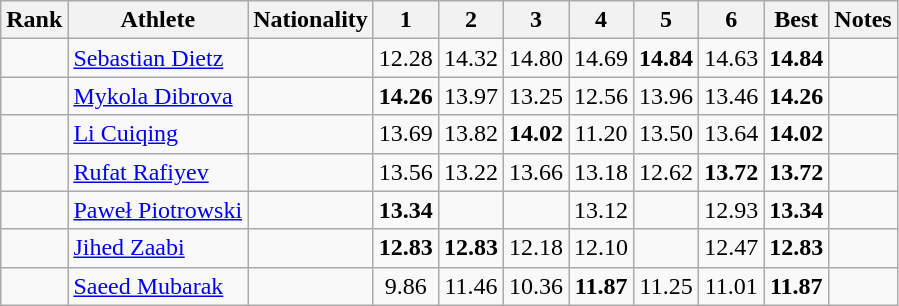<table class="wikitable sortable" style="text-align:center">
<tr>
<th>Rank</th>
<th>Athlete</th>
<th>Nationality</th>
<th width="25">1</th>
<th width="25">2</th>
<th width="25">3</th>
<th width="25">4</th>
<th width="25">5</th>
<th width="25">6</th>
<th>Best</th>
<th>Notes</th>
</tr>
<tr>
<td></td>
<td align=left><a href='#'>Sebastian Dietz</a></td>
<td align=left></td>
<td>12.28</td>
<td>14.32</td>
<td>14.80</td>
<td>14.69</td>
<td><strong>14.84</strong></td>
<td>14.63</td>
<td><strong>14.84</strong></td>
<td></td>
</tr>
<tr>
<td></td>
<td align=left><a href='#'>Mykola Dibrova</a></td>
<td align=left></td>
<td><strong>14.26</strong></td>
<td>13.97</td>
<td>13.25</td>
<td>12.56</td>
<td>13.96</td>
<td>13.46</td>
<td><strong>14.26</strong></td>
<td></td>
</tr>
<tr>
<td></td>
<td align=left><a href='#'>Li Cuiqing</a></td>
<td align=left></td>
<td>13.69</td>
<td>13.82</td>
<td><strong>14.02</strong></td>
<td>11.20</td>
<td>13.50</td>
<td>13.64</td>
<td><strong>14.02</strong></td>
<td></td>
</tr>
<tr>
<td></td>
<td align=left><a href='#'>Rufat Rafiyev</a></td>
<td align=left></td>
<td>13.56</td>
<td>13.22</td>
<td>13.66</td>
<td>13.18</td>
<td>12.62</td>
<td><strong>13.72</strong></td>
<td><strong>13.72</strong></td>
<td></td>
</tr>
<tr>
<td></td>
<td align=left><a href='#'>Paweł Piotrowski</a></td>
<td align=left></td>
<td><strong>13.34</strong></td>
<td></td>
<td></td>
<td>13.12</td>
<td></td>
<td>12.93</td>
<td><strong>13.34</strong></td>
<td></td>
</tr>
<tr>
<td></td>
<td align=left><a href='#'>Jihed Zaabi</a></td>
<td align=left></td>
<td><strong>12.83</strong></td>
<td><strong>12.83</strong></td>
<td>12.18</td>
<td>12.10</td>
<td></td>
<td>12.47</td>
<td><strong>12.83</strong></td>
<td></td>
</tr>
<tr>
<td></td>
<td align=left><a href='#'>Saeed Mubarak</a></td>
<td align=left></td>
<td>9.86</td>
<td>11.46</td>
<td>10.36</td>
<td><strong>11.87</strong></td>
<td>11.25</td>
<td>11.01</td>
<td><strong>11.87</strong></td>
<td></td>
</tr>
</table>
